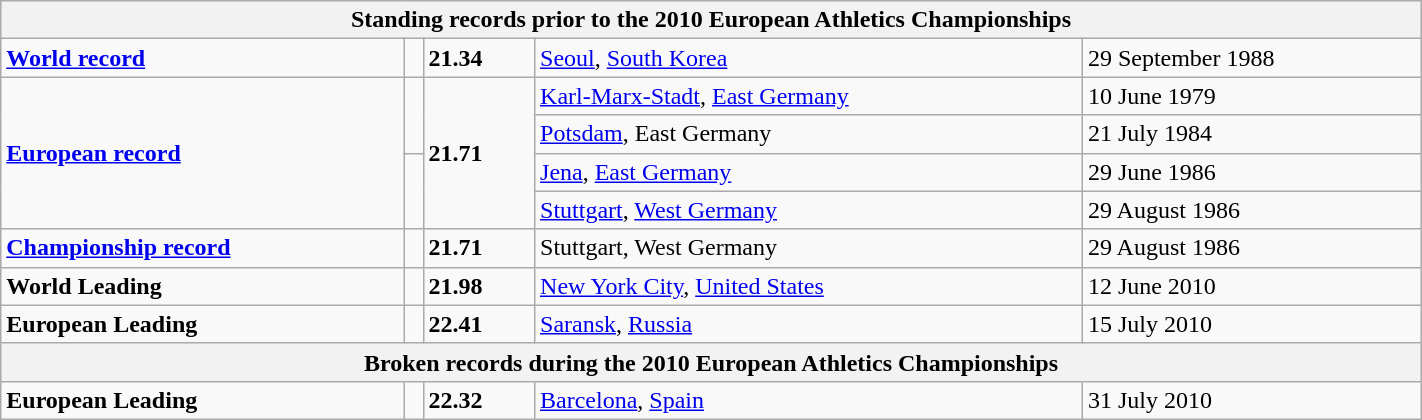<table class="wikitable" width=75%>
<tr>
<th colspan="5">Standing records prior to the 2010 European Athletics Championships</th>
</tr>
<tr>
<td><strong><a href='#'>World record</a></strong></td>
<td></td>
<td><strong>21.34</strong></td>
<td><a href='#'>Seoul</a>, <a href='#'>South Korea</a></td>
<td>29 September 1988</td>
</tr>
<tr>
<td rowspan=4><strong><a href='#'>European record</a></strong></td>
<td rowspan=2></td>
<td rowspan=4><strong>21.71</strong></td>
<td><a href='#'>Karl-Marx-Stadt</a>, <a href='#'>East Germany</a></td>
<td>10 June 1979</td>
</tr>
<tr>
<td><a href='#'>Potsdam</a>, East Germany</td>
<td>21 July 1984</td>
</tr>
<tr>
<td rowspan=2></td>
<td><a href='#'>Jena</a>, <a href='#'>East Germany</a></td>
<td>29 June 1986</td>
</tr>
<tr>
<td><a href='#'>Stuttgart</a>, <a href='#'>West Germany</a></td>
<td>29 August 1986</td>
</tr>
<tr>
<td><strong><a href='#'>Championship record</a></strong></td>
<td></td>
<td><strong>21.71</strong></td>
<td>Stuttgart, West Germany</td>
<td>29 August 1986</td>
</tr>
<tr>
<td><strong>World Leading</strong></td>
<td></td>
<td><strong>21.98</strong></td>
<td><a href='#'>New York City</a>, <a href='#'>United States</a></td>
<td>12 June 2010</td>
</tr>
<tr>
<td><strong>European Leading</strong></td>
<td></td>
<td><strong>22.41</strong></td>
<td><a href='#'>Saransk</a>, <a href='#'>Russia</a></td>
<td>15 July 2010</td>
</tr>
<tr>
<th colspan="5">Broken records during the 2010 European Athletics Championships</th>
</tr>
<tr>
<td><strong>European Leading</strong></td>
<td></td>
<td><strong>22.32</strong></td>
<td><a href='#'>Barcelona</a>, <a href='#'>Spain</a></td>
<td>31 July 2010</td>
</tr>
</table>
